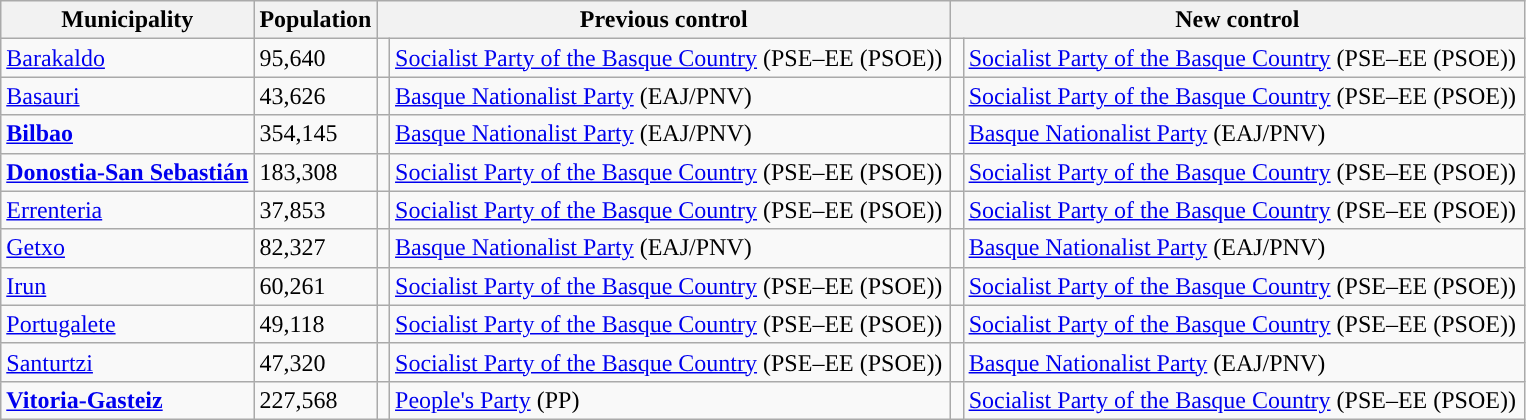<table class="wikitable sortable">
<tr>
<th>Municipality</th>
<th>Population</th>
<th colspan="2" style="width:375px;">Previous control</th>
<th colspan="2" style="width:375px;">New control</th>
</tr>
<tr>
<td><a href='#'>Barakaldo</a></td>
<td>95,640</td>
<td width="1" style="color:inherit;background:"></td>
<td><a href='#'>Socialist Party of the Basque Country</a> (PSE–EE (PSOE))</td>
<td width="1" style="color:inherit;background:"></td>
<td><a href='#'>Socialist Party of the Basque Country</a> (PSE–EE (PSOE))</td>
</tr>
<tr>
<td><a href='#'>Basauri</a></td>
<td>43,626</td>
<td style="color:inherit;background:"></td>
<td><a href='#'>Basque Nationalist Party</a> (EAJ/PNV)</td>
<td style="color:inherit;background:"></td>
<td><a href='#'>Socialist Party of the Basque Country</a> (PSE–EE (PSOE))</td>
</tr>
<tr>
<td><strong><a href='#'>Bilbao</a></strong></td>
<td>354,145</td>
<td style="color:inherit;background:"></td>
<td><a href='#'>Basque Nationalist Party</a> (EAJ/PNV)</td>
<td style="color:inherit;background:"></td>
<td><a href='#'>Basque Nationalist Party</a> (EAJ/PNV)</td>
</tr>
<tr>
<td><strong><a href='#'>Donostia-San Sebastián</a></strong></td>
<td>183,308</td>
<td style="color:inherit;background:"></td>
<td><a href='#'>Socialist Party of the Basque Country</a> (PSE–EE (PSOE))</td>
<td style="color:inherit;background:"></td>
<td><a href='#'>Socialist Party of the Basque Country</a> (PSE–EE (PSOE))</td>
</tr>
<tr>
<td><a href='#'>Errenteria</a></td>
<td>37,853</td>
<td style="color:inherit;background:"></td>
<td><a href='#'>Socialist Party of the Basque Country</a> (PSE–EE (PSOE))</td>
<td style="color:inherit;background:"></td>
<td><a href='#'>Socialist Party of the Basque Country</a> (PSE–EE (PSOE))</td>
</tr>
<tr>
<td><a href='#'>Getxo</a></td>
<td>82,327</td>
<td style="color:inherit;background:"></td>
<td><a href='#'>Basque Nationalist Party</a> (EAJ/PNV)</td>
<td style="color:inherit;background:"></td>
<td><a href='#'>Basque Nationalist Party</a> (EAJ/PNV)</td>
</tr>
<tr>
<td><a href='#'>Irun</a></td>
<td>60,261</td>
<td style="color:inherit;background:"></td>
<td><a href='#'>Socialist Party of the Basque Country</a> (PSE–EE (PSOE))</td>
<td style="color:inherit;background:"></td>
<td><a href='#'>Socialist Party of the Basque Country</a> (PSE–EE (PSOE))</td>
</tr>
<tr>
<td><a href='#'>Portugalete</a></td>
<td>49,118</td>
<td style="color:inherit;background:"></td>
<td><a href='#'>Socialist Party of the Basque Country</a> (PSE–EE (PSOE))</td>
<td style="color:inherit;background:"></td>
<td><a href='#'>Socialist Party of the Basque Country</a> (PSE–EE (PSOE))</td>
</tr>
<tr>
<td><a href='#'>Santurtzi</a></td>
<td>47,320</td>
<td style="color:inherit;background:"></td>
<td><a href='#'>Socialist Party of the Basque Country</a> (PSE–EE (PSOE))</td>
<td style="color:inherit;background:"></td>
<td><a href='#'>Basque Nationalist Party</a> (EAJ/PNV)</td>
</tr>
<tr>
<td><strong><a href='#'>Vitoria-Gasteiz</a></strong></td>
<td>227,568</td>
<td style="color:inherit;background:"></td>
<td><a href='#'>People's Party</a> (PP)</td>
<td style="color:inherit;background:"></td>
<td><a href='#'>Socialist Party of the Basque Country</a> (PSE–EE (PSOE))</td>
</tr>
</table>
